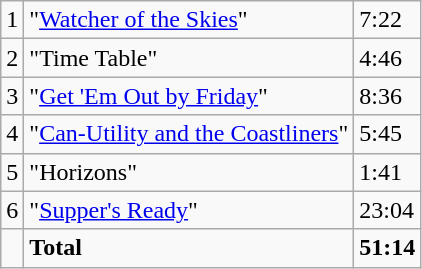<table class="wikitable">
<tr>
<td>1</td>
<td>"<a href='#'>Watcher of the Skies</a>"</td>
<td>7:22</td>
</tr>
<tr>
<td>2</td>
<td>"Time Table"</td>
<td>4:46</td>
</tr>
<tr>
<td>3</td>
<td>"<a href='#'>Get 'Em Out by Friday</a>"</td>
<td>8:36</td>
</tr>
<tr>
<td>4</td>
<td>"<a href='#'>Can-Utility and the Coastliners</a>"</td>
<td>5:45</td>
</tr>
<tr>
<td>5</td>
<td>"Horizons"</td>
<td>1:41</td>
</tr>
<tr>
<td>6</td>
<td>"<a href='#'>Supper's Ready</a>"</td>
<td>23:04</td>
</tr>
<tr>
<td></td>
<td><strong>Total</strong></td>
<td><strong>51:14</strong></td>
</tr>
</table>
